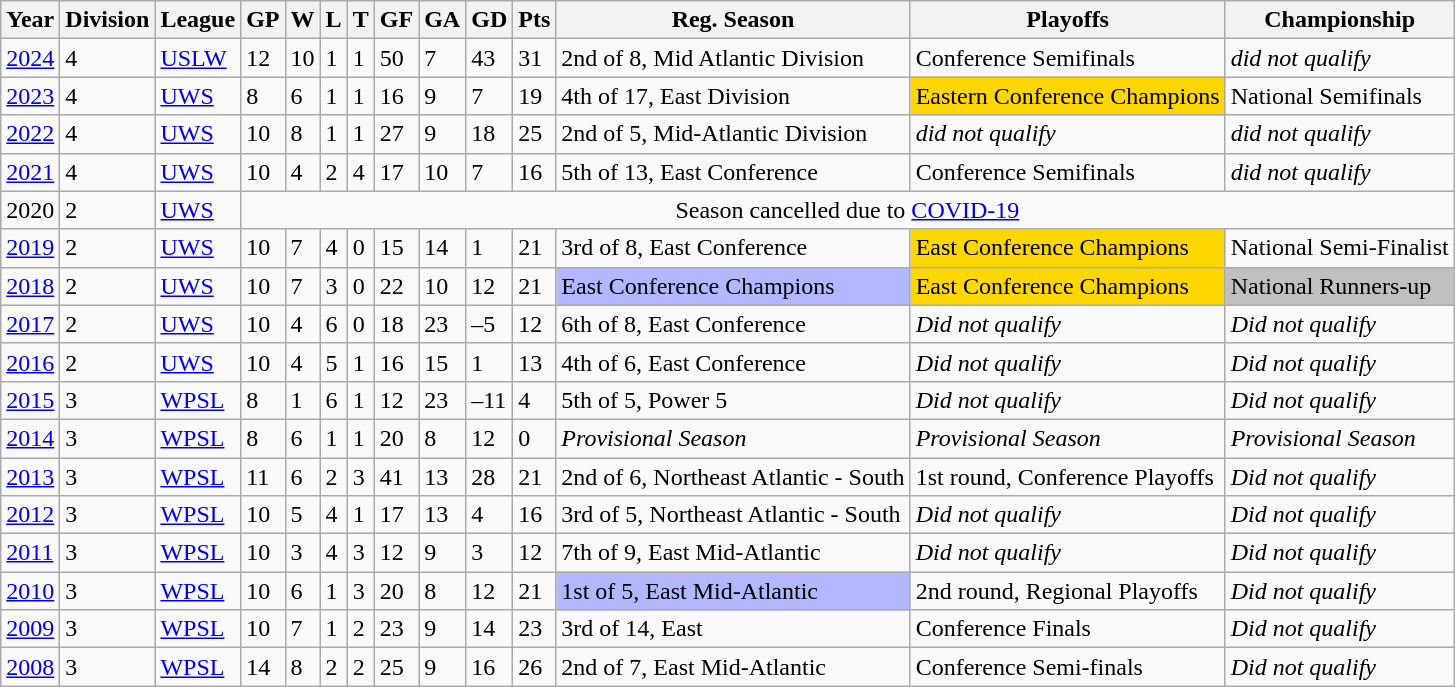<table class="wikitable">
<tr>
<th>Year</th>
<th>Division</th>
<th>League</th>
<th>GP</th>
<th>W</th>
<th>L</th>
<th>T</th>
<th>GF</th>
<th>GA</th>
<th>GD</th>
<th>Pts</th>
<th>Reg. Season</th>
<th>Playoffs</th>
<th>Championship</th>
</tr>
<tr>
<td><a href='#'>2024</a></td>
<td>4</td>
<td><a href='#'>USLW</a></td>
<td>12</td>
<td>10</td>
<td>1</td>
<td>1</td>
<td>50</td>
<td>7</td>
<td>43</td>
<td>31</td>
<td>2nd of 8, Mid Atlantic Division</td>
<td>Conference Semifinals</td>
<td><em>did not qualify</em></td>
</tr>
<tr>
<td><a href='#'>2023</a></td>
<td>4</td>
<td><a href='#'>UWS</a></td>
<td>8</td>
<td>6</td>
<td>1</td>
<td>1</td>
<td>16</td>
<td>9</td>
<td>7</td>
<td>19</td>
<td>4th of 17, East Division</td>
<td bgcolor=gold>Eastern Conference Champions</td>
<td>National Semifinals</td>
</tr>
<tr>
<td><a href='#'>2022</a></td>
<td>4</td>
<td><a href='#'>UWS</a></td>
<td>10</td>
<td>8</td>
<td>1</td>
<td>1</td>
<td>27</td>
<td>9</td>
<td>18</td>
<td>25</td>
<td>2nd of 5, Mid-Atlantic Division</td>
<td><em>did not qualify</em></td>
<td><em>did not qualify</em></td>
</tr>
<tr>
<td><a href='#'>2021</a></td>
<td>4</td>
<td><a href='#'>UWS</a></td>
<td>10</td>
<td>4</td>
<td>2</td>
<td>4</td>
<td>17</td>
<td>10</td>
<td>7</td>
<td>16</td>
<td>5th of 13, East Conference</td>
<td>Conference Semifinals</td>
<td><em>did not qualify</em></td>
</tr>
<tr>
<td>2020</td>
<td>2</td>
<td><a href='#'>UWS</a></td>
<td colspan=11 style="text-align:center">Season cancelled due to <a href='#'>COVID-19</a></td>
</tr>
<tr>
<td><a href='#'>2019</a></td>
<td>2</td>
<td><a href='#'>UWS</a></td>
<td>10</td>
<td>7</td>
<td>4</td>
<td>0</td>
<td>15</td>
<td>14</td>
<td>1</td>
<td>21</td>
<td>3rd of 8, East Conference</td>
<td bgcolor=gold>East Conference Champions</td>
<td>National Semi-Finalist</td>
</tr>
<tr>
<td><a href='#'>2018</a></td>
<td>2</td>
<td><a href='#'>UWS</a></td>
<td>10</td>
<td>7</td>
<td>3</td>
<td>0</td>
<td>22</td>
<td>10</td>
<td>12</td>
<td>21</td>
<td bgcolor="B3B7FF">East Conference Champions</td>
<td bgcolor=gold>East Conference Champions</td>
<td bgcolor=silver>National Runners-up</td>
</tr>
<tr>
<td><a href='#'>2017</a></td>
<td>2</td>
<td><a href='#'>UWS</a></td>
<td>10</td>
<td>4</td>
<td>6</td>
<td>0</td>
<td>18</td>
<td>23</td>
<td>–5</td>
<td>12</td>
<td>6th of 8, East Conference</td>
<td><em>Did not qualify</em></td>
<td><em>Did not qualify</em></td>
</tr>
<tr>
<td><a href='#'>2016</a></td>
<td>2</td>
<td><a href='#'>UWS</a></td>
<td>10</td>
<td>4</td>
<td>5</td>
<td>1</td>
<td>16</td>
<td>15</td>
<td>1</td>
<td>13</td>
<td>4th of 6, East Conference</td>
<td><em>Did not qualify</em></td>
<td><em>Did not qualify</em></td>
</tr>
<tr>
<td><a href='#'>2015</a></td>
<td>3</td>
<td><a href='#'>WPSL</a></td>
<td>8</td>
<td>1</td>
<td>6</td>
<td>1</td>
<td>12</td>
<td>23</td>
<td>–11</td>
<td>4</td>
<td>5th of 5, Power 5</td>
<td><em>Did not qualify</em></td>
<td><em>Did not qualify</em></td>
</tr>
<tr>
<td><a href='#'>2014</a></td>
<td>3</td>
<td><a href='#'>WPSL</a></td>
<td>8</td>
<td>6</td>
<td>1</td>
<td>1</td>
<td>20</td>
<td>8</td>
<td>12</td>
<td>0</td>
<td><em>Provisional Season</em></td>
<td><em>Provisional Season</em></td>
<td><em>Provisional Season</em></td>
</tr>
<tr>
<td><a href='#'>2013</a></td>
<td>3</td>
<td><a href='#'>WPSL</a></td>
<td>11</td>
<td>6</td>
<td>2</td>
<td>3</td>
<td>41</td>
<td>13</td>
<td>28</td>
<td>21</td>
<td>2nd of 6, Northeast Atlantic - South</td>
<td>1st round, Conference Playoffs</td>
<td><em>Did not qualify</em></td>
</tr>
<tr>
<td><a href='#'>2012</a></td>
<td>3</td>
<td><a href='#'>WPSL</a></td>
<td>10</td>
<td>5</td>
<td>4</td>
<td>1</td>
<td>17</td>
<td>13</td>
<td>4</td>
<td>16</td>
<td>3rd of 5, Northeast Atlantic - South</td>
<td><em>Did not qualify</em></td>
<td><em>Did not qualify</em></td>
</tr>
<tr>
<td><a href='#'>2011</a></td>
<td>3</td>
<td><a href='#'>WPSL</a></td>
<td>10</td>
<td>3</td>
<td>4</td>
<td>3</td>
<td>12</td>
<td>9</td>
<td>3</td>
<td>12</td>
<td>7th of 9, East Mid-Atlantic</td>
<td><em>Did not qualify</em></td>
<td><em>Did not qualify</em></td>
</tr>
<tr>
<td><a href='#'>2010</a></td>
<td>3</td>
<td><a href='#'>WPSL</a></td>
<td>10</td>
<td>6</td>
<td>1</td>
<td>3</td>
<td>20</td>
<td>8</td>
<td>12</td>
<td>21</td>
<td bgcolor="B3B7FF">1st of 5, East Mid-Atlantic</td>
<td>2nd round, Regional Playoffs</td>
<td><em>Did not qualify</em></td>
</tr>
<tr>
<td><a href='#'>2009</a></td>
<td>3</td>
<td><a href='#'>WPSL</a></td>
<td>10</td>
<td>7</td>
<td>1</td>
<td>2</td>
<td>23</td>
<td>9</td>
<td>14</td>
<td>23</td>
<td>3rd of 14, East</td>
<td>Conference Finals</td>
<td><em>Did not qualify</em></td>
</tr>
<tr>
<td><a href='#'>2008</a></td>
<td>3</td>
<td><a href='#'>WPSL</a></td>
<td>14</td>
<td>8</td>
<td>2</td>
<td>2</td>
<td>25</td>
<td>9</td>
<td>16</td>
<td>26</td>
<td>2nd of 7, East Mid-Atlantic</td>
<td>Conference Semi-finals</td>
<td><em>Did not qualify</em></td>
</tr>
</table>
